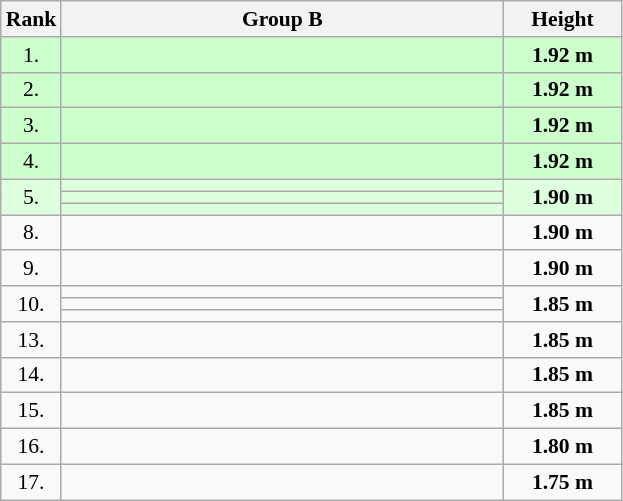<table class="wikitable" style="border-collapse: collapse; font-size: 90%;">
<tr>
<th>Rank</th>
<th style="width: 20em">Group B</th>
<th style="width: 5em">Height</th>
</tr>
<tr style="background:#ccffcc;">
<td align="center">1.</td>
<td></td>
<td align="center"><strong>1.92 m</strong></td>
</tr>
<tr style="background:#ccffcc;">
<td align="center">2.</td>
<td></td>
<td align="center"><strong>1.92 m</strong></td>
</tr>
<tr style="background:#ccffcc;">
<td align="center">3.</td>
<td></td>
<td align="center"><strong>1.92 m</strong></td>
</tr>
<tr style="background:#ccffcc;">
<td align="center">4.</td>
<td></td>
<td align="center"><strong>1.92 m</strong></td>
</tr>
<tr style="background:#ddffdd;">
<td rowspan=3 align="center">5.</td>
<td></td>
<td rowspan=3 align="center"><strong>1.90 m</strong></td>
</tr>
<tr style="background:#ddffdd;">
<td></td>
</tr>
<tr style="background:#ddffdd;">
<td></td>
</tr>
<tr>
<td align="center">8.</td>
<td></td>
<td align="center"><strong>1.90 m</strong></td>
</tr>
<tr>
<td align="center">9.</td>
<td></td>
<td align="center"><strong>1.90 m</strong></td>
</tr>
<tr>
<td rowspan=3 align="center">10.</td>
<td></td>
<td rowspan=3 align="center"><strong>1.85 m</strong></td>
</tr>
<tr>
<td></td>
</tr>
<tr>
<td></td>
</tr>
<tr>
<td align="center">13.</td>
<td></td>
<td align="center"><strong>1.85 m</strong></td>
</tr>
<tr>
<td align="center">14.</td>
<td></td>
<td align="center"><strong>1.85 m</strong></td>
</tr>
<tr>
<td align="center">15.</td>
<td></td>
<td align="center"><strong>1.85 m</strong></td>
</tr>
<tr>
<td align="center">16.</td>
<td></td>
<td align="center"><strong>1.80 m</strong></td>
</tr>
<tr>
<td align="center">17.</td>
<td></td>
<td align="center"><strong>1.75 m</strong></td>
</tr>
</table>
